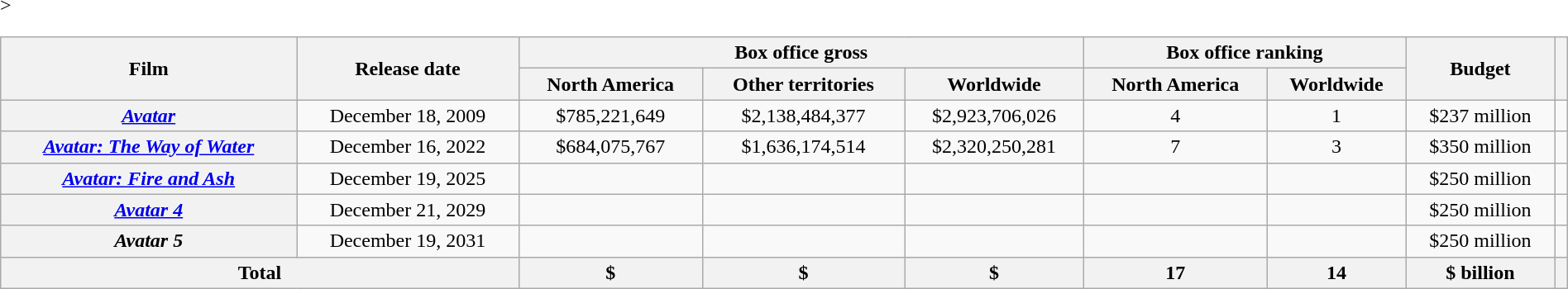<table class="wikitable plainrowheaders" style="text-align:center; margin=auto; width:100%;">
<tr>
<th scope="col" rowspan="2">Film</th>
<th scope="col" rowspan="2">Release date</th>
<th scope="col" colspan="3">Box office gross</th>
<th scope="col" colspan="2">Box office ranking</th>
<th scope="col" rowspan="2">Budget</th>
<th scope="col" rowspan="2"></th>
</tr>
<tr>
<th scope="col">North America</th>
<th scope="col">Other territories</th>
<th scope="col">Worldwide</th>
<th scope="col">North America</th>
<th scope="col">Worldwide</th>
</tr>
<tr>
<th scope="row"><em><a href='#'>Avatar</a></em></th>
<td>December 18, 2009</td>
<td>$785,221,649</td>
<td>$2,138,484,377</td>
<td>$2,923,706,026</td>
<td>4</td>
<td>1</td>
<td>$237 million</td>
<td></td>
</tr>
<tr>
<th scope="row"><em><a href='#'>Avatar: The Way of Water</a></em></th>
<td>December 16, 2022</td>
<td>$684,075,767</td>
<td>$1,636,174,514</td>
<td>$2,320,250,281</td>
<td>7</td>
<td>3</td>
<td>$350 million</td>
<td></td>
</tr>
<tr>
<th scope="row"><em><a href='#'>Avatar: Fire and Ash</a></em></th>
<td>December 19, 2025</td>
<td></td>
<td></td>
<td></td>
<td></td>
<td></td>
<td>$250 million</td>
<td></td>
</tr>
<tr>
<th scope="row"><em><a href='#'>Avatar 4</a></em></th>
<td>December 21, 2029</td>
<td></td>
<td></td>
<td></td>
<td></td>
<td></td>
<td>$250 million</td>
<td></td>
</tr>
<tr>
<th scope="row"><em>Avatar 5</em></th>
<td>December 19, 2031</td>
<td></td>
<td></td>
<td></td>
<td></td>
<td></td>
<td>$250 million</td>
<td></td>
</tr>
<tr -->>
<th colspan="2">Total</th>
<th>$</th>
<th>$</th>
<th>$</th>
<th>17</th>
<th>14</th>
<th>$ billion</th>
<th></th>
</tr>
</table>
